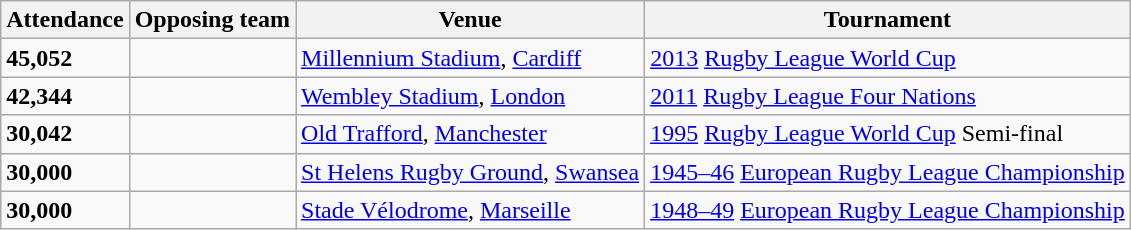<table class="wikitable">
<tr>
<th>Attendance</th>
<th>Opposing team</th>
<th>Venue</th>
<th>Tournament</th>
</tr>
<tr>
<td><strong>45,052</strong></td>
<td></td>
<td><a href='#'>Millennium Stadium</a>, <a href='#'>Cardiff</a></td>
<td><a href='#'>2013</a> <a href='#'>Rugby League World Cup</a></td>
</tr>
<tr>
<td><strong>42,344</strong></td>
<td></td>
<td><a href='#'>Wembley Stadium</a>, <a href='#'>London</a></td>
<td><a href='#'>2011</a> <a href='#'>Rugby League Four Nations</a></td>
</tr>
<tr>
<td><strong>30,042</strong></td>
<td></td>
<td><a href='#'>Old Trafford</a>, <a href='#'>Manchester</a></td>
<td><a href='#'>1995</a> <a href='#'>Rugby League World Cup</a> Semi-final</td>
</tr>
<tr>
<td><strong>30,000</strong></td>
<td></td>
<td><a href='#'>St Helens Rugby Ground</a>, <a href='#'>Swansea</a></td>
<td><a href='#'>1945–46</a> <a href='#'>European Rugby League Championship</a></td>
</tr>
<tr>
<td><strong>30,000</strong></td>
<td></td>
<td><a href='#'>Stade Vélodrome</a>, <a href='#'>Marseille</a></td>
<td><a href='#'>1948–49</a> <a href='#'>European Rugby League Championship</a></td>
</tr>
</table>
